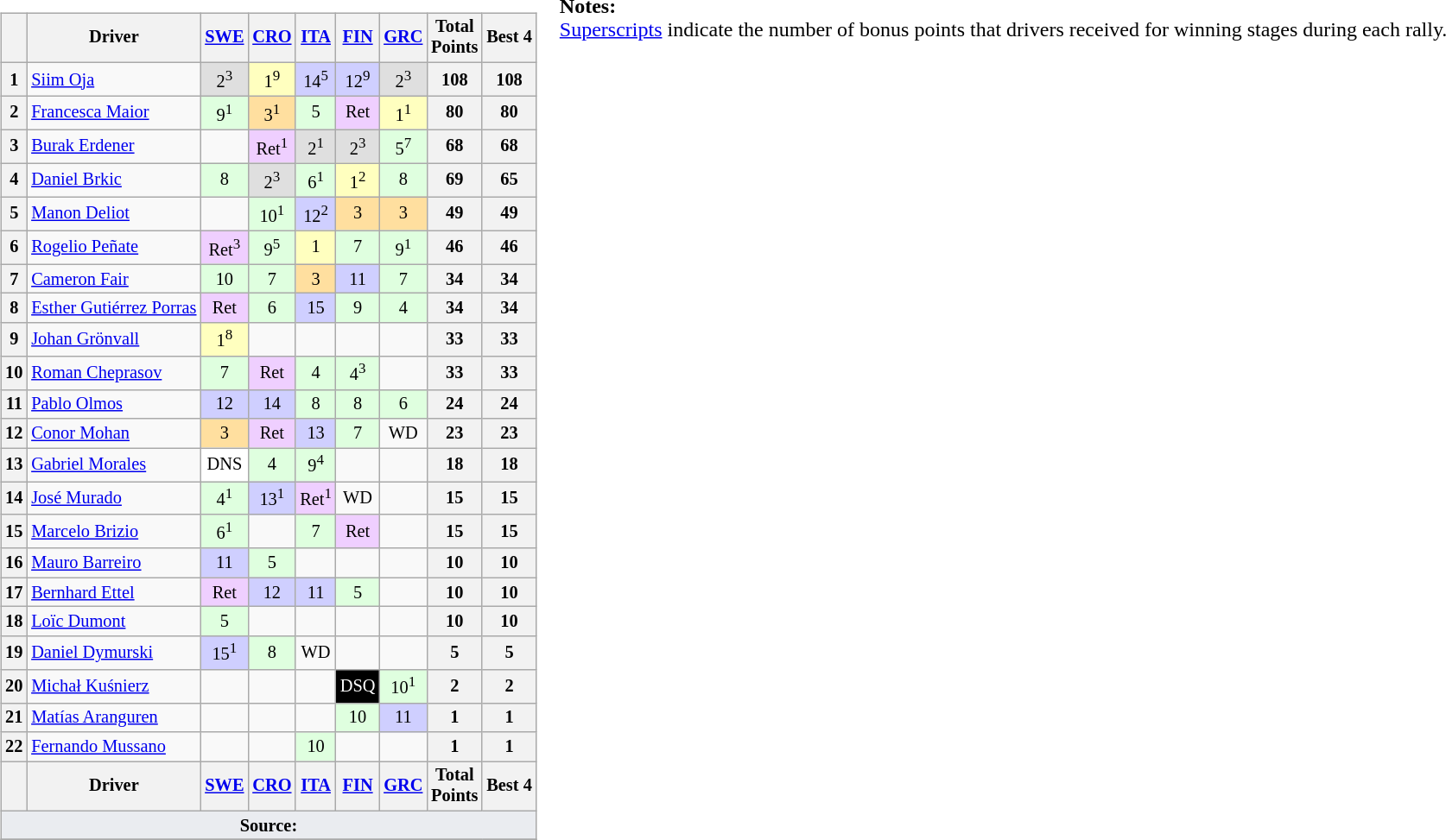<table>
<tr>
<td valign="top"><br><table class="wikitable" style="font-size: 85%; text-align: center">
<tr>
<th valign="middle"></th>
<th valign="middle">Driver</th>
<th><a href='#'>SWE</a><br></th>
<th><a href='#'>CRO</a><br></th>
<th><a href='#'>ITA</a><br></th>
<th><a href='#'>FIN</a><br></th>
<th><a href='#'>GRC</a><br></th>
<th valign="middle">Total<br>Points</th>
<th valign="middle">Best 4</th>
</tr>
<tr>
<th>1</th>
<td align="left"> <a href='#'>Siim Oja</a></td>
<td style="background:#DFDFDF">2<sup>3</sup></td>
<td style="background:#FFFFBF">1<sup>9</sup></td>
<td style="background:#cfcfff">14<sup>5</sup></td>
<td style="background:#cfcfff">12<sup>9</sup></td>
<td style="background:#DFDFDF">2<sup>3</sup></td>
<th>108</th>
<th>108</th>
</tr>
<tr>
<th>2</th>
<td align="left"> <a href='#'>Francesca Maior</a></td>
<td style="background:#dfffdf">9<sup>1</sup></td>
<td style="background:#FFDF9F">3<sup>1</sup></td>
<td style="background:#dfffdf">5</td>
<td style="background:#efcfff">Ret</td>
<td style="background:#FFFFBF">1<sup>1</sup></td>
<th>80</th>
<th>80</th>
</tr>
<tr>
<th>3</th>
<td align="left"> <a href='#'>Burak Erdener</a></td>
<td></td>
<td style="background:#efcfff">Ret<sup>1</sup></td>
<td style="background:#DFDFDF">2<sup>1</sup></td>
<td style="background:#DFDFDF">2<sup>3</sup></td>
<td style="background:#dfffdf">5<sup>7</sup></td>
<th>68</th>
<th>68</th>
</tr>
<tr>
<th>4</th>
<td align="left"> <a href='#'>Daniel Brkic</a></td>
<td style="background:#dfffdf">8</td>
<td style="background:#DFDFDF">2<sup>3</sup></td>
<td style="background:#dfffdf">6<sup>1</sup></td>
<td style="background:#FFFFBF">1<sup>2</sup></td>
<td style="background:#dfffdf">8</td>
<th>69</th>
<th>65</th>
</tr>
<tr>
<th>5</th>
<td align="left"> <a href='#'>Manon Deliot</a></td>
<td></td>
<td style="background:#DFFFDF">10<sup>1</sup></td>
<td style="background:#cfcfff">12<sup>2</sup></td>
<td style="background:#FFDF9F">3</td>
<td style="background:#FFDF9F">3</td>
<th>49</th>
<th>49</th>
</tr>
<tr>
<th>6</th>
<td align="left"> <a href='#'>Rogelio Peñate</a></td>
<td style="background:#efcfff">Ret<sup>3</sup></td>
<td style="background:#dfffdf">9<sup>5</sup></td>
<td style="background:#FFFFBF">1</td>
<td style="background:#dfffdf">7</td>
<td style="background:#dfffdf">9<sup>1</sup></td>
<th>46</th>
<th>46</th>
</tr>
<tr>
<th>7</th>
<td align="left"> <a href='#'>Cameron Fair</a></td>
<td style="background:#dfffdf">10</td>
<td style="background:#dfffdf">7</td>
<td style="background:#FFDF9F">3</td>
<td style="background:#cfcfff">11</td>
<td style="background:#dfffdf">7</td>
<th>34</th>
<th>34</th>
</tr>
<tr>
<th>8</th>
<td align="left"> <a href='#'>Esther Gutiérrez Porras</a></td>
<td style="background:#efcfff">Ret</td>
<td style="background:#dfffdf">6</td>
<td style="background:#cfcfff">15</td>
<td style="background:#dfffdf">9</td>
<td style="background:#dfffdf">4</td>
<th>34</th>
<th>34</th>
</tr>
<tr>
<th>9</th>
<td align="left"> <a href='#'>Johan Grönvall</a></td>
<td style="background:#FFFFBF">1<sup>8</sup></td>
<td></td>
<td></td>
<td></td>
<td></td>
<th>33</th>
<th>33</th>
</tr>
<tr>
<th>10</th>
<td align="left"> <a href='#'>Roman Cheprasov</a></td>
<td style="background:#dfffdf">7</td>
<td style="background:#efcfff">Ret</td>
<td style="background:#dfffdf">4</td>
<td style="background:#dfffdf">4<sup>3</sup></td>
<td></td>
<th>33</th>
<th>33</th>
</tr>
<tr>
<th>11</th>
<td align="left"> <a href='#'>Pablo Olmos</a></td>
<td style="background:#cfcfff">12</td>
<td style="background:#cfcfff">14</td>
<td style="background:#dfffdf">8</td>
<td style="background:#dfffdf">8</td>
<td style="background:#dfffdf">6</td>
<th>24</th>
<th>24</th>
</tr>
<tr>
<th>12</th>
<td align="left"> <a href='#'>Conor Mohan</a></td>
<td style="background:#FFDF9F">3</td>
<td style="background:#efcfff">Ret</td>
<td style="background:#cfcfff">13</td>
<td style="background:#dfffdf">7</td>
<td>WD</td>
<th>23</th>
<th>23</th>
</tr>
<tr>
<th>13</th>
<td align="left"> <a href='#'>Gabriel Morales</a></td>
<td style="background:white">DNS</td>
<td style="background:#dfffdf">4</td>
<td style="background:#dfffdf">9<sup>4</sup></td>
<td></td>
<td></td>
<th>18</th>
<th>18</th>
</tr>
<tr>
<th>14</th>
<td align="left"> <a href='#'>José Murado</a></td>
<td style="background:#dfffdf">4<sup>1</sup></td>
<td style="background:#cfcfff">13<sup>1</sup></td>
<td style="background:#efcfff">Ret<sup>1</sup></td>
<td>WD</td>
<td></td>
<th>15</th>
<th>15</th>
</tr>
<tr>
<th>15</th>
<td align="left"> <a href='#'>Marcelo Brizio</a></td>
<td style="background:#dfffdf">6<sup>1</sup></td>
<td></td>
<td style="background:#dfffdf">7</td>
<td style="background:#efcfff">Ret</td>
<td></td>
<th>15</th>
<th>15</th>
</tr>
<tr>
<th>16</th>
<td align="left"> <a href='#'>Mauro Barreiro</a></td>
<td style="background:#cfcfff">11</td>
<td style="background:#dfffdf">5</td>
<td></td>
<td></td>
<td></td>
<th>10</th>
<th>10</th>
</tr>
<tr>
<th>17</th>
<td align="left"> <a href='#'>Bernhard Ettel</a></td>
<td style="background:#efcfff">Ret</td>
<td style="background:#cfcfff">12</td>
<td style="background:#cfcfff">11</td>
<td style="background:#dfffdf">5</td>
<td></td>
<th>10</th>
<th>10</th>
</tr>
<tr>
<th>18</th>
<td align="left"> <a href='#'>Loïc Dumont</a></td>
<td style="background:#dfffdf">5</td>
<td></td>
<td></td>
<td></td>
<td></td>
<th>10</th>
<th>10</th>
</tr>
<tr>
<th>19</th>
<td align="left"> <a href='#'>Daniel Dymurski</a></td>
<td style="background:#cfcfff">15<sup>1</sup></td>
<td style="background:#DFFFDF">8</td>
<td>WD</td>
<td></td>
<td></td>
<th>5</th>
<th>5</th>
</tr>
<tr>
<th>20</th>
<td align="left"> <a href='#'>Michał Kuśnierz</a></td>
<td></td>
<td></td>
<td></td>
<td style="background:#000000; color:white">DSQ</td>
<td style="background:#dfffdf">10<sup>1</sup></td>
<th>2</th>
<th>2</th>
</tr>
<tr>
<th>21</th>
<td align="left"> <a href='#'>Matías Aranguren</a></td>
<td></td>
<td></td>
<td></td>
<td style="background:#dfffdf">10</td>
<td style="background:#cfcfff">11</td>
<th>1</th>
<th>1</th>
</tr>
<tr>
<th>22</th>
<td align="left"> <a href='#'>Fernando Mussano</a></td>
<td></td>
<td></td>
<td style="background:#dfffdf">10</td>
<td></td>
<td></td>
<th>1</th>
<th>1</th>
</tr>
<tr>
<th valign="middle"></th>
<th valign="middle">Driver</th>
<th><a href='#'>SWE</a><br></th>
<th><a href='#'>CRO</a><br></th>
<th><a href='#'>ITA</a><br></th>
<th><a href='#'>FIN</a><br></th>
<th><a href='#'>GRC</a><br></th>
<th valign="middle">Total<br>Points</th>
<th valign="middle">Best 4</th>
</tr>
<tr>
<td colspan="9" style="background-color:#EAECF0;text-align:center"><strong>Source:</strong></td>
</tr>
<tr>
</tr>
</table>
</td>
<td valign="top"><br>
<span><strong>Notes:</strong><br><a href='#'>Superscripts</a> indicate the number of bonus points that drivers received for winning stages during each rally.</span></td>
</tr>
</table>
